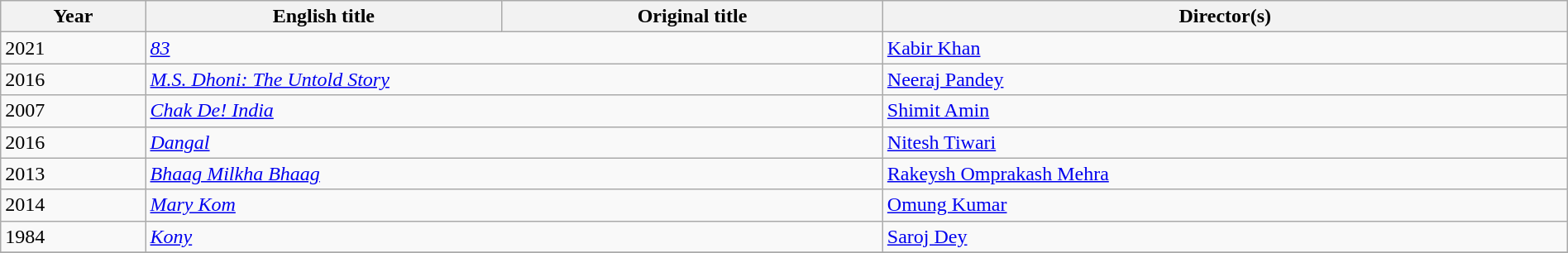<table class="sortable wikitable" style="width:100%; margin-bottom:4px" cellpadding="5">
<tr>
<th scope="col">Year</th>
<th scope="col">English title</th>
<th scope="col">Original title</th>
<th scope="col">Director(s)</th>
</tr>
<tr>
<td>2021</td>
<td colspan=2><em><a href='#'>83</a></em></td>
<td><a href='#'>Kabir Khan</a></td>
</tr>
<tr>
<td>2016</td>
<td colspan=2><em><a href='#'>M.S. Dhoni: The Untold Story</a></em></td>
<td><a href='#'>Neeraj Pandey</a></td>
</tr>
<tr>
<td>2007</td>
<td colspan=2><em><a href='#'>Chak De! India</a></em></td>
<td><a href='#'>Shimit Amin</a></td>
</tr>
<tr>
<td>2016</td>
<td colspan=2><em><a href='#'>Dangal</a></em></td>
<td><a href='#'>Nitesh Tiwari</a></td>
</tr>
<tr>
<td>2013</td>
<td colspan=2><em><a href='#'>Bhaag Milkha Bhaag</a></em></td>
<td><a href='#'>Rakeysh Omprakash Mehra</a></td>
</tr>
<tr>
<td>2014</td>
<td colspan=2><em><a href='#'>Mary Kom</a></em></td>
<td><a href='#'>Omung Kumar</a></td>
</tr>
<tr>
<td>1984</td>
<td colspan=2><em><a href='#'>Kony</a></em></td>
<td><a href='#'>Saroj Dey</a></td>
</tr>
<tr>
</tr>
</table>
